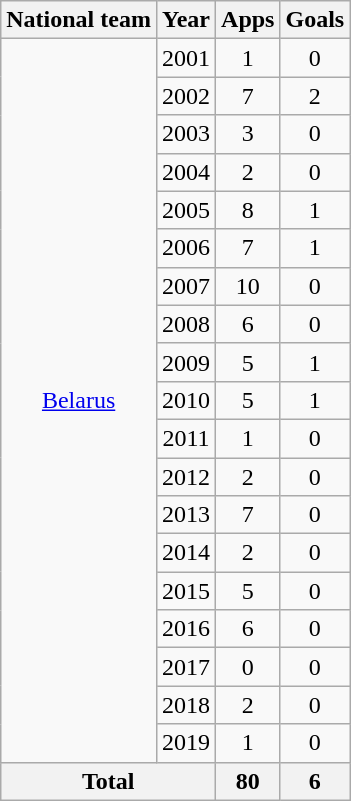<table class="wikitable" style="text-align:center">
<tr>
<th>National team</th>
<th>Year</th>
<th>Apps</th>
<th>Goals</th>
</tr>
<tr>
<td rowspan="19"><a href='#'>Belarus</a></td>
<td>2001</td>
<td>1</td>
<td>0</td>
</tr>
<tr>
<td>2002</td>
<td>7</td>
<td>2</td>
</tr>
<tr>
<td>2003</td>
<td>3</td>
<td>0</td>
</tr>
<tr>
<td>2004</td>
<td>2</td>
<td>0</td>
</tr>
<tr>
<td>2005</td>
<td>8</td>
<td>1</td>
</tr>
<tr>
<td>2006</td>
<td>7</td>
<td>1</td>
</tr>
<tr>
<td>2007</td>
<td>10</td>
<td>0</td>
</tr>
<tr>
<td>2008</td>
<td>6</td>
<td>0</td>
</tr>
<tr>
<td>2009</td>
<td>5</td>
<td>1</td>
</tr>
<tr>
<td>2010</td>
<td>5</td>
<td>1</td>
</tr>
<tr>
<td>2011</td>
<td>1</td>
<td>0</td>
</tr>
<tr>
<td>2012</td>
<td>2</td>
<td>0</td>
</tr>
<tr>
<td>2013</td>
<td>7</td>
<td>0</td>
</tr>
<tr>
<td>2014</td>
<td>2</td>
<td>0</td>
</tr>
<tr>
<td>2015</td>
<td>5</td>
<td>0</td>
</tr>
<tr>
<td>2016</td>
<td>6</td>
<td>0</td>
</tr>
<tr>
<td>2017</td>
<td>0</td>
<td>0</td>
</tr>
<tr>
<td>2018</td>
<td>2</td>
<td>0</td>
</tr>
<tr>
<td>2019</td>
<td>1</td>
<td>0</td>
</tr>
<tr>
<th colspan="2">Total</th>
<th>80</th>
<th>6</th>
</tr>
</table>
